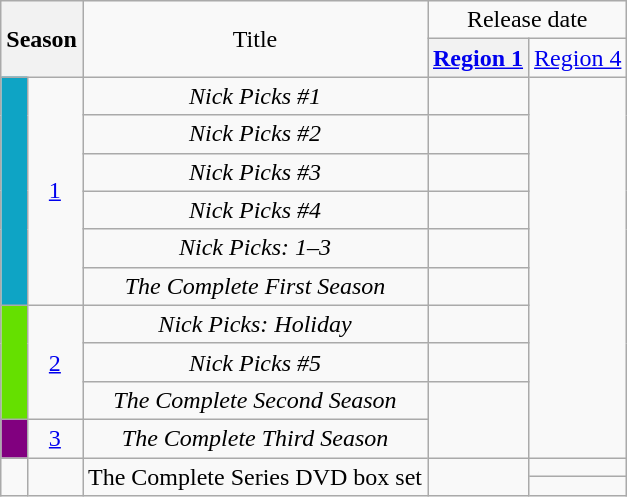<table class="wikitable sortable" style="text-align: center">
<tr>
<th colspan=2 rowspan=2>Season</th>
<td rowspan=2>Title</td>
<td colspan=2>Release date</td>
</tr>
<tr>
<th><a href='#'>Region 1</a></th>
<td><a href='#'>Region 4</a></td>
</tr>
<tr>
<th rowspan=6 style="background:#0EA4C5"></th>
<td rowspan=6><a href='#'>1</a></td>
<td><em>Nick Picks #1</em></td>
<td></td>
<td rowspan=10></td>
</tr>
<tr>
<td><em>Nick Picks #2</em></td>
<td></td>
</tr>
<tr>
<td><em>Nick Picks #3</em></td>
<td></td>
</tr>
<tr>
<td><em>Nick Picks #4</em></td>
<td></td>
</tr>
<tr>
<td><em>Nick Picks: 1–3</em></td>
<td></td>
</tr>
<tr>
<td><em>The Complete First Season</em></td>
<td></td>
</tr>
<tr>
<th rowspan=3 style="background:#65E000"></th>
<td rowspan=3><a href='#'>2</a></td>
<td><em>Nick Picks: Holiday</em></td>
<td></td>
</tr>
<tr>
<td><em>Nick Picks #5</em></td>
<td></td>
</tr>
<tr>
<td><em>The Complete Second Season</em></td>
<td rowspan=2></td>
</tr>
<tr>
<th style="background:#81007F"></th>
<td><a href='#'>3</a></td>
<td><em>The Complete Third Season</em></td>
</tr>
<tr>
<td rowspan=2></td>
<td rowspan=2></td>
<td rowspan=2>The Complete Series DVD box set</td>
<td rowspan=2></td>
<td></td>
</tr>
<tr>
<td></td>
</tr>
</table>
